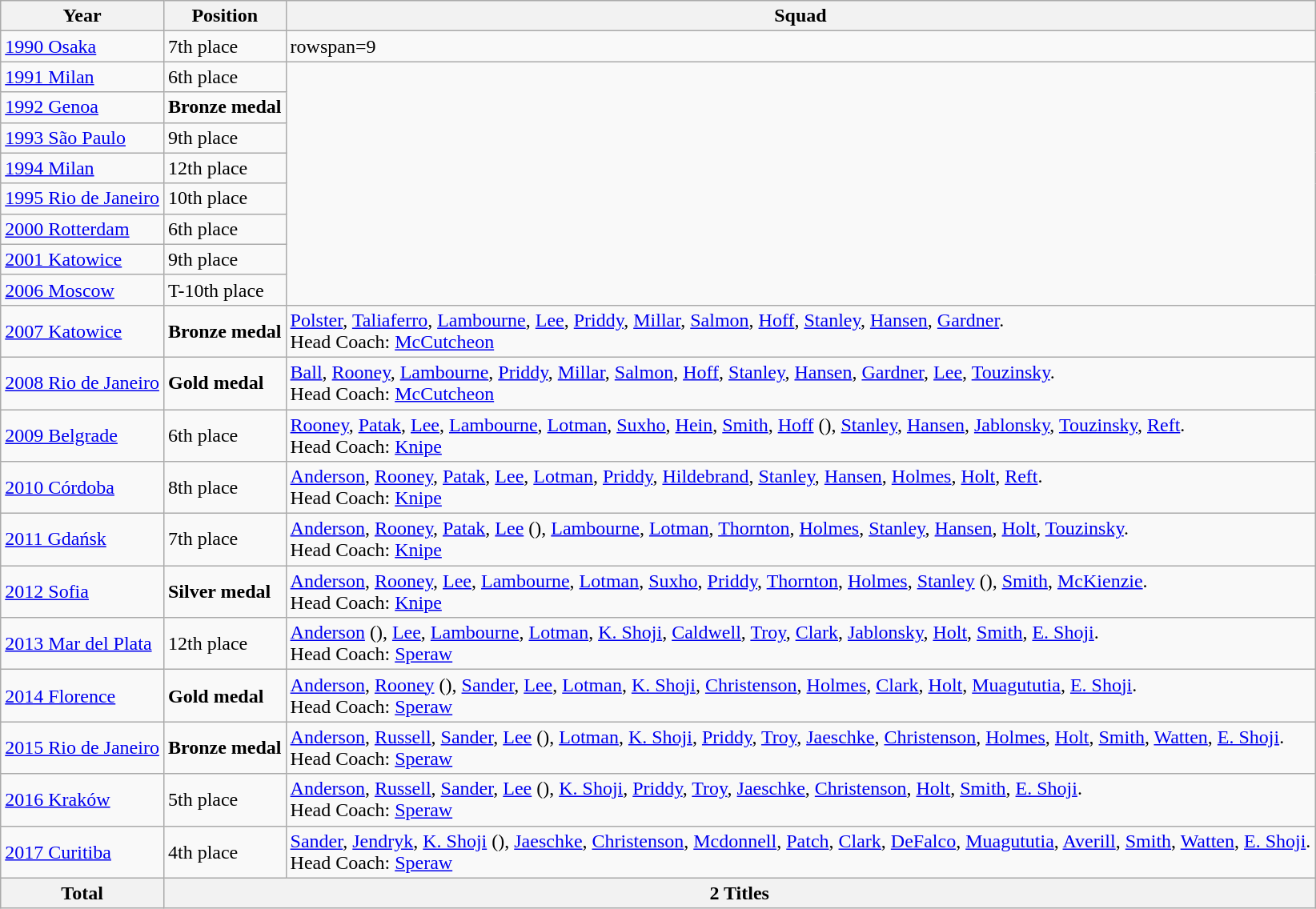<table class="wikitable" style="text-align: center;">
<tr>
<th>Year</th>
<th>Position</th>
<th>Squad</th>
</tr>
<tr style="text-align:left;">
<td><a href='#'>1990 Osaka</a></td>
<td>7th place</td>
<td>rowspan=9 </td>
</tr>
<tr style="text-align:left;">
<td><a href='#'>1991 Milan</a></td>
<td>6th place</td>
</tr>
<tr style="text-align:left;">
<td><a href='#'>1992 Genoa</a></td>
<td> <strong>Bronze medal</strong></td>
</tr>
<tr style="text-align:left;">
<td><a href='#'>1993 São Paulo</a></td>
<td>9th place</td>
</tr>
<tr style="text-align:left;">
<td><a href='#'>1994 Milan</a></td>
<td>12th place</td>
</tr>
<tr style="text-align:left;">
<td><a href='#'>1995 Rio de Janeiro</a></td>
<td>10th place</td>
</tr>
<tr style="text-align:left;">
<td><a href='#'>2000 Rotterdam</a></td>
<td>6th place</td>
</tr>
<tr style="text-align:left;">
<td><a href='#'>2001 Katowice</a></td>
<td>9th place</td>
</tr>
<tr style="text-align:left;">
<td><a href='#'>2006 Moscow</a></td>
<td>T-10th place</td>
</tr>
<tr style="text-align:left;">
<td><a href='#'>2007 Katowice</a></td>
<td> <strong>Bronze medal</strong></td>
<td><a href='#'>Polster</a>, <a href='#'>Taliaferro</a>, <a href='#'>Lambourne</a>, <a href='#'>Lee</a>, <a href='#'>Priddy</a>, <a href='#'>Millar</a>, <a href='#'>Salmon</a>, <a href='#'>Hoff</a>, <a href='#'>Stanley</a>, <a href='#'>Hansen</a>, <a href='#'>Gardner</a>. <br>Head Coach: <a href='#'>McCutcheon</a></td>
</tr>
<tr style="text-align:left;">
<td><a href='#'>2008 Rio de Janeiro</a></td>
<td> <strong>Gold medal</strong></td>
<td><a href='#'>Ball</a>, <a href='#'>Rooney</a>, <a href='#'>Lambourne</a>, <a href='#'>Priddy</a>, <a href='#'>Millar</a>, <a href='#'>Salmon</a>, <a href='#'>Hoff</a>, <a href='#'>Stanley</a>, <a href='#'>Hansen</a>, <a href='#'>Gardner</a>, <a href='#'>Lee</a>, <a href='#'>Touzinsky</a>. <br>Head Coach: <a href='#'>McCutcheon</a></td>
</tr>
<tr style="text-align:left;">
<td><a href='#'>2009 Belgrade</a></td>
<td>6th place</td>
<td><a href='#'>Rooney</a>, <a href='#'>Patak</a>, <a href='#'>Lee</a>, <a href='#'>Lambourne</a>, <a href='#'>Lotman</a>, <a href='#'>Suxho</a>, <a href='#'>Hein</a>, <a href='#'>Smith</a>, <a href='#'>Hoff</a> (), <a href='#'>Stanley</a>, <a href='#'>Hansen</a>, <a href='#'>Jablonsky</a>, <a href='#'>Touzinsky</a>, <a href='#'>Reft</a>. <br>Head Coach: <a href='#'>Knipe</a></td>
</tr>
<tr style="text-align:left;">
<td><a href='#'>2010 Córdoba</a></td>
<td>8th place</td>
<td><a href='#'>Anderson</a>, <a href='#'>Rooney</a>, <a href='#'>Patak</a>, <a href='#'>Lee</a>, <a href='#'>Lotman</a>, <a href='#'>Priddy</a>, <a href='#'>Hildebrand</a>, <a href='#'>Stanley</a>, <a href='#'>Hansen</a>, <a href='#'>Holmes</a>, <a href='#'>Holt</a>, <a href='#'>Reft</a>. <br>Head Coach: <a href='#'>Knipe</a></td>
</tr>
<tr style="text-align:left;">
<td><a href='#'>2011 Gdańsk</a></td>
<td>7th place</td>
<td><a href='#'>Anderson</a>, <a href='#'>Rooney</a>, <a href='#'>Patak</a>, <a href='#'>Lee</a> (), <a href='#'>Lambourne</a>, <a href='#'>Lotman</a>, <a href='#'>Thornton</a>, <a href='#'>Holmes</a>, <a href='#'>Stanley</a>, <a href='#'>Hansen</a>, <a href='#'>Holt</a>, <a href='#'>Touzinsky</a>. <br>Head Coach: <a href='#'>Knipe</a></td>
</tr>
<tr style="text-align:left;">
<td><a href='#'>2012 Sofia</a></td>
<td> <strong>Silver medal</strong></td>
<td><a href='#'>Anderson</a>, <a href='#'>Rooney</a>, <a href='#'>Lee</a>, <a href='#'>Lambourne</a>, <a href='#'>Lotman</a>, <a href='#'>Suxho</a>, <a href='#'>Priddy</a>, <a href='#'>Thornton</a>, <a href='#'>Holmes</a>, <a href='#'>Stanley</a> (), <a href='#'>Smith</a>, <a href='#'>McKienzie</a>. <br>Head Coach: <a href='#'>Knipe</a></td>
</tr>
<tr style="text-align:left;">
<td><a href='#'>2013 Mar del Plata</a></td>
<td>12th place</td>
<td><a href='#'>Anderson</a> (), <a href='#'>Lee</a>, <a href='#'>Lambourne</a>, <a href='#'>Lotman</a>, <a href='#'>K. Shoji</a>, <a href='#'>Caldwell</a>, <a href='#'>Troy</a>, <a href='#'>Clark</a>, <a href='#'>Jablonsky</a>, <a href='#'>Holt</a>, <a href='#'>Smith</a>, <a href='#'>E. Shoji</a>. <br>Head Coach: <a href='#'>Speraw</a></td>
</tr>
<tr style="text-align:left;">
<td><a href='#'>2014 Florence</a></td>
<td> <strong>Gold medal</strong></td>
<td><a href='#'>Anderson</a>, <a href='#'>Rooney</a> (), <a href='#'>Sander</a>, <a href='#'>Lee</a>, <a href='#'>Lotman</a>, <a href='#'>K. Shoji</a>, <a href='#'>Christenson</a>, <a href='#'>Holmes</a>, <a href='#'>Clark</a>, <a href='#'>Holt</a>, <a href='#'>Muagututia</a>, <a href='#'>E. Shoji</a>. <br>Head Coach: <a href='#'>Speraw</a></td>
</tr>
<tr style="text-align:left;">
<td><a href='#'>2015 Rio de Janeiro</a></td>
<td> <strong>Bronze medal</strong></td>
<td><a href='#'>Anderson</a>, <a href='#'>Russell</a>, <a href='#'>Sander</a>, <a href='#'>Lee</a> (), <a href='#'>Lotman</a>, <a href='#'>K. Shoji</a>, <a href='#'>Priddy</a>, <a href='#'>Troy</a>, <a href='#'>Jaeschke</a>, <a href='#'>Christenson</a>, <a href='#'>Holmes</a>, <a href='#'>Holt</a>, <a href='#'>Smith</a>, <a href='#'>Watten</a>, <a href='#'>E. Shoji</a>. <br>Head Coach: <a href='#'>Speraw</a></td>
</tr>
<tr style="text-align:left;">
<td><a href='#'>2016 Kraków</a></td>
<td>5th place</td>
<td><a href='#'>Anderson</a>, <a href='#'>Russell</a>, <a href='#'>Sander</a>, <a href='#'>Lee</a> (), <a href='#'>K. Shoji</a>, <a href='#'>Priddy</a>, <a href='#'>Troy</a>, <a href='#'>Jaeschke</a>, <a href='#'>Christenson</a>, <a href='#'>Holt</a>, <a href='#'>Smith</a>, <a href='#'>E. Shoji</a>. <br>Head Coach: <a href='#'>Speraw</a></td>
</tr>
<tr style="text-align:left;">
<td><a href='#'>2017 Curitiba</a></td>
<td>4th place</td>
<td><a href='#'>Sander</a>, <a href='#'>Jendryk</a>, <a href='#'>K. Shoji</a> (), <a href='#'>Jaeschke</a>, <a href='#'>Christenson</a>, <a href='#'>Mcdonnell</a>, <a href='#'>Patch</a>, <a href='#'>Clark</a>, <a href='#'>DeFalco</a>, <a href='#'>Muagututia</a>, <a href='#'>Averill</a>, <a href='#'>Smith</a>, <a href='#'>Watten</a>, <a href='#'>E. Shoji</a>. <br>Head Coach: <a href='#'>Speraw</a></td>
</tr>
<tr>
<th>Total</th>
<th colspan="2">2 Titles</th>
</tr>
</table>
